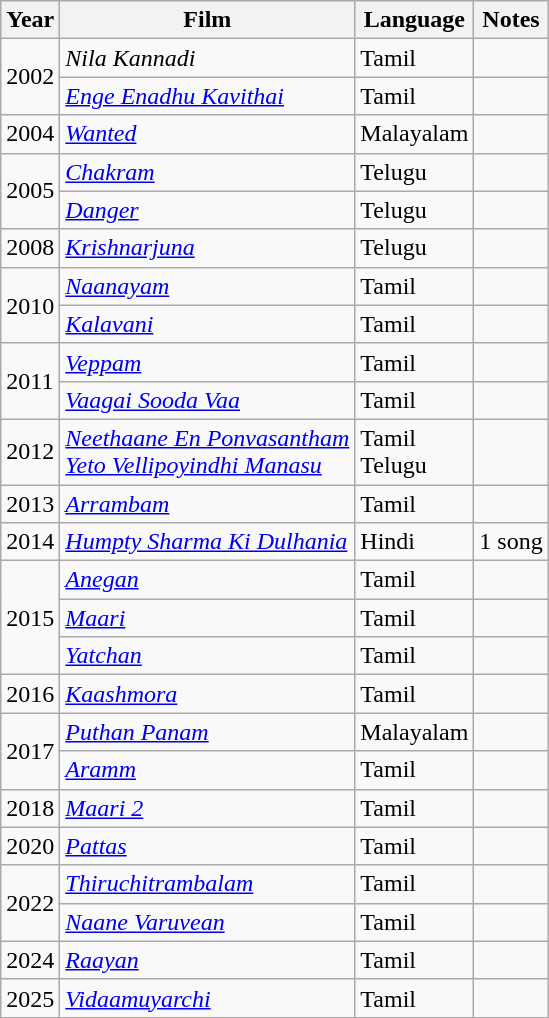<table class="wikitable">
<tr>
<th>Year</th>
<th>Film</th>
<th>Language</th>
<th>Notes</th>
</tr>
<tr>
<td rowspan="2">2002</td>
<td><em>Nila Kannadi</em></td>
<td>Tamil</td>
<td></td>
</tr>
<tr>
<td><em><a href='#'>Enge Enadhu Kavithai</a></em></td>
<td>Tamil</td>
<td></td>
</tr>
<tr>
<td>2004</td>
<td><em><a href='#'>Wanted</a></em></td>
<td>Malayalam</td>
<td></td>
</tr>
<tr>
<td rowspan="2">2005</td>
<td><em><a href='#'>Chakram</a></em></td>
<td>Telugu</td>
<td></td>
</tr>
<tr>
<td><em><a href='#'>Danger</a></em></td>
<td>Telugu</td>
<td></td>
</tr>
<tr>
<td>2008</td>
<td><em><a href='#'>Krishnarjuna</a></em></td>
<td>Telugu</td>
<td></td>
</tr>
<tr>
<td rowspan="2">2010</td>
<td><em><a href='#'>Naanayam</a></em></td>
<td>Tamil</td>
<td></td>
</tr>
<tr>
<td><em><a href='#'>Kalavani</a></em></td>
<td>Tamil</td>
<td></td>
</tr>
<tr>
<td rowspan="2">2011</td>
<td><em><a href='#'>Veppam</a></em></td>
<td>Tamil</td>
<td></td>
</tr>
<tr>
<td><em><a href='#'>Vaagai Sooda Vaa</a></em></td>
<td>Tamil</td>
<td></td>
</tr>
<tr>
<td>2012</td>
<td><em><a href='#'>Neethaane En Ponvasantham</a></em><br><em><a href='#'>Yeto Vellipoyindhi Manasu</a></em></td>
<td>Tamil<br>Telugu</td>
<td></td>
</tr>
<tr>
<td>2013</td>
<td><em><a href='#'>Arrambam</a></em></td>
<td>Tamil</td>
<td></td>
</tr>
<tr>
<td>2014</td>
<td><em><a href='#'>Humpty Sharma Ki Dulhania</a></em></td>
<td>Hindi</td>
<td>1 song</td>
</tr>
<tr>
<td rowspan="3">2015</td>
<td><em><a href='#'>Anegan</a></em></td>
<td>Tamil</td>
<td></td>
</tr>
<tr>
<td><em><a href='#'>Maari</a></em></td>
<td>Tamil</td>
<td></td>
</tr>
<tr>
<td><em><a href='#'>Yatchan</a></em></td>
<td>Tamil</td>
<td></td>
</tr>
<tr>
<td>2016</td>
<td><em><a href='#'>Kaashmora</a></em></td>
<td>Tamil</td>
<td></td>
</tr>
<tr>
<td rowspan="2">2017</td>
<td><em><a href='#'>Puthan Panam</a></em></td>
<td>Malayalam</td>
<td></td>
</tr>
<tr>
<td><em><a href='#'>Aramm</a></em></td>
<td>Tamil</td>
<td></td>
</tr>
<tr>
<td>2018</td>
<td><em><a href='#'>Maari 2</a></em></td>
<td>Tamil</td>
<td></td>
</tr>
<tr>
<td>2020</td>
<td><em><a href='#'>Pattas</a></em></td>
<td>Tamil</td>
<td></td>
</tr>
<tr>
<td rowspan="2">2022</td>
<td><em><a href='#'>Thiruchitrambalam</a></em></td>
<td>Tamil</td>
<td></td>
</tr>
<tr>
<td><em><a href='#'>Naane Varuvean</a></em></td>
<td>Tamil</td>
<td></td>
</tr>
<tr>
<td>2024</td>
<td><em><a href='#'>Raayan</a></em></td>
<td>Tamil</td>
<td></td>
</tr>
<tr>
<td>2025</td>
<td><em><a href='#'>Vidaamuyarchi</a></em></td>
<td>Tamil</td>
<td></td>
</tr>
<tr>
</tr>
</table>
